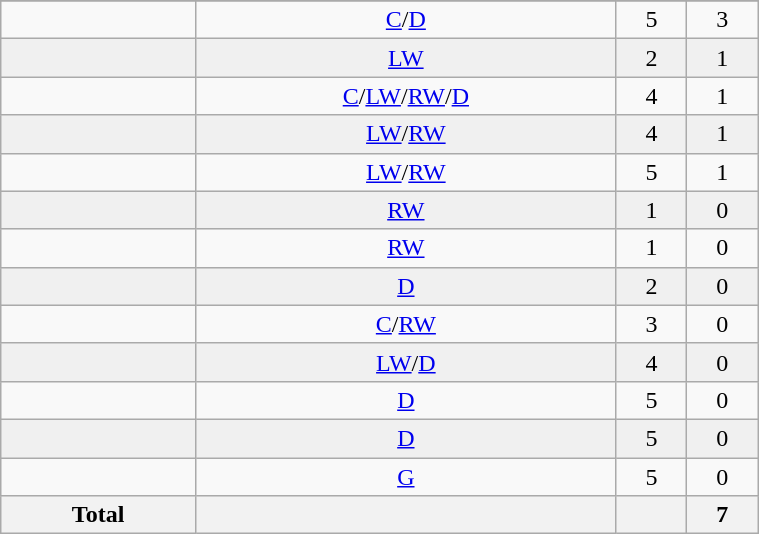<table class="wikitable sortable" width ="40%">
<tr align="center">
</tr>
<tr align="center" bgcolor="">
<td></td>
<td><a href='#'>C</a>/<a href='#'>D</a></td>
<td>5</td>
<td>3</td>
</tr>
<tr align="center" bgcolor="f0f0f0">
<td></td>
<td><a href='#'>LW</a></td>
<td>2</td>
<td>1</td>
</tr>
<tr align="center" bgcolor="">
<td></td>
<td><a href='#'>C</a>/<a href='#'>LW</a>/<a href='#'>RW</a>/<a href='#'>D</a></td>
<td>4</td>
<td>1</td>
</tr>
<tr align="center" bgcolor="f0f0f0">
<td></td>
<td><a href='#'>LW</a>/<a href='#'>RW</a></td>
<td>4</td>
<td>1</td>
</tr>
<tr align="center">
<td></td>
<td><a href='#'>LW</a>/<a href='#'>RW</a></td>
<td>5</td>
<td>1</td>
</tr>
<tr align="center" bgcolor="f0f0f0">
<td></td>
<td><a href='#'>RW</a></td>
<td>1</td>
<td>0</td>
</tr>
<tr align="center">
<td></td>
<td><a href='#'>RW</a></td>
<td>1</td>
<td>0</td>
</tr>
<tr align="center" bgcolor="f0f0f0">
<td></td>
<td><a href='#'>D</a></td>
<td>2</td>
<td>0</td>
</tr>
<tr align="center" bgcolor="">
<td></td>
<td><a href='#'>C</a>/<a href='#'>RW</a></td>
<td>3</td>
<td>0</td>
</tr>
<tr align="center" bgcolor="f0f0f0">
<td></td>
<td><a href='#'>LW</a>/<a href='#'>D</a></td>
<td>4</td>
<td>0</td>
</tr>
<tr align="center">
<td></td>
<td><a href='#'>D</a></td>
<td>5</td>
<td>0</td>
</tr>
<tr align="center" bgcolor="f0f0f0">
<td></td>
<td><a href='#'>D</a></td>
<td>5</td>
<td>0</td>
</tr>
<tr align="center" bgcolor="">
<td></td>
<td><a href='#'>G</a></td>
<td>5</td>
<td>0</td>
</tr>
<tr>
<th>Total</th>
<th></th>
<th></th>
<th>7</th>
</tr>
</table>
